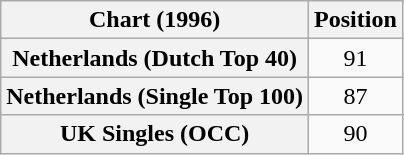<table class="wikitable sortable plainrowheaders" style="text-align:center">
<tr>
<th scope="col">Chart (1996)</th>
<th scope="col">Position</th>
</tr>
<tr>
<th scope="row">Netherlands (Dutch Top 40)</th>
<td>91</td>
</tr>
<tr>
<th scope="row">Netherlands (Single Top 100)</th>
<td>87</td>
</tr>
<tr>
<th scope="row">UK Singles (OCC)</th>
<td>90</td>
</tr>
</table>
